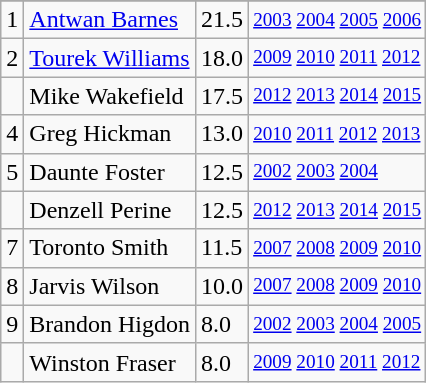<table class="wikitable">
<tr>
</tr>
<tr>
<td>1</td>
<td><a href='#'>Antwan Barnes</a></td>
<td>21.5</td>
<td style="font-size:80%;"><a href='#'>2003</a> <a href='#'>2004</a> <a href='#'>2005</a> <a href='#'>2006</a></td>
</tr>
<tr>
<td>2</td>
<td><a href='#'>Tourek Williams</a></td>
<td>18.0</td>
<td style="font-size:80%;"><a href='#'>2009</a> <a href='#'>2010</a> <a href='#'>2011</a> <a href='#'>2012</a></td>
</tr>
<tr>
<td></td>
<td>Mike Wakefield</td>
<td>17.5</td>
<td style="font-size:80%;"><a href='#'>2012</a> <a href='#'>2013</a> <a href='#'>2014</a> <a href='#'>2015</a></td>
</tr>
<tr>
<td>4</td>
<td>Greg Hickman</td>
<td>13.0</td>
<td style="font-size:80%;"><a href='#'>2010</a> <a href='#'>2011</a> <a href='#'>2012</a> <a href='#'>2013</a></td>
</tr>
<tr>
<td>5</td>
<td>Daunte Foster</td>
<td>12.5</td>
<td style="font-size:80%;"><a href='#'>2002</a> <a href='#'>2003</a> <a href='#'>2004</a></td>
</tr>
<tr>
<td></td>
<td>Denzell Perine</td>
<td>12.5</td>
<td style="font-size:80%;"><a href='#'>2012</a> <a href='#'>2013</a> <a href='#'>2014</a> <a href='#'>2015</a></td>
</tr>
<tr>
<td>7</td>
<td>Toronto Smith</td>
<td>11.5</td>
<td style="font-size:80%;"><a href='#'>2007</a> <a href='#'>2008</a> <a href='#'>2009</a> <a href='#'>2010</a></td>
</tr>
<tr>
<td>8</td>
<td>Jarvis Wilson</td>
<td>10.0</td>
<td style="font-size:80%;"><a href='#'>2007</a> <a href='#'>2008</a> <a href='#'>2009</a> <a href='#'>2010</a></td>
</tr>
<tr>
<td>9</td>
<td>Brandon Higdon</td>
<td>8.0</td>
<td style="font-size:80%;"><a href='#'>2002</a> <a href='#'>2003</a> <a href='#'>2004</a> <a href='#'>2005</a></td>
</tr>
<tr>
<td></td>
<td>Winston Fraser</td>
<td>8.0</td>
<td style="font-size:80%;"><a href='#'>2009</a> <a href='#'>2010</a> <a href='#'>2011</a> <a href='#'>2012</a></td>
</tr>
</table>
